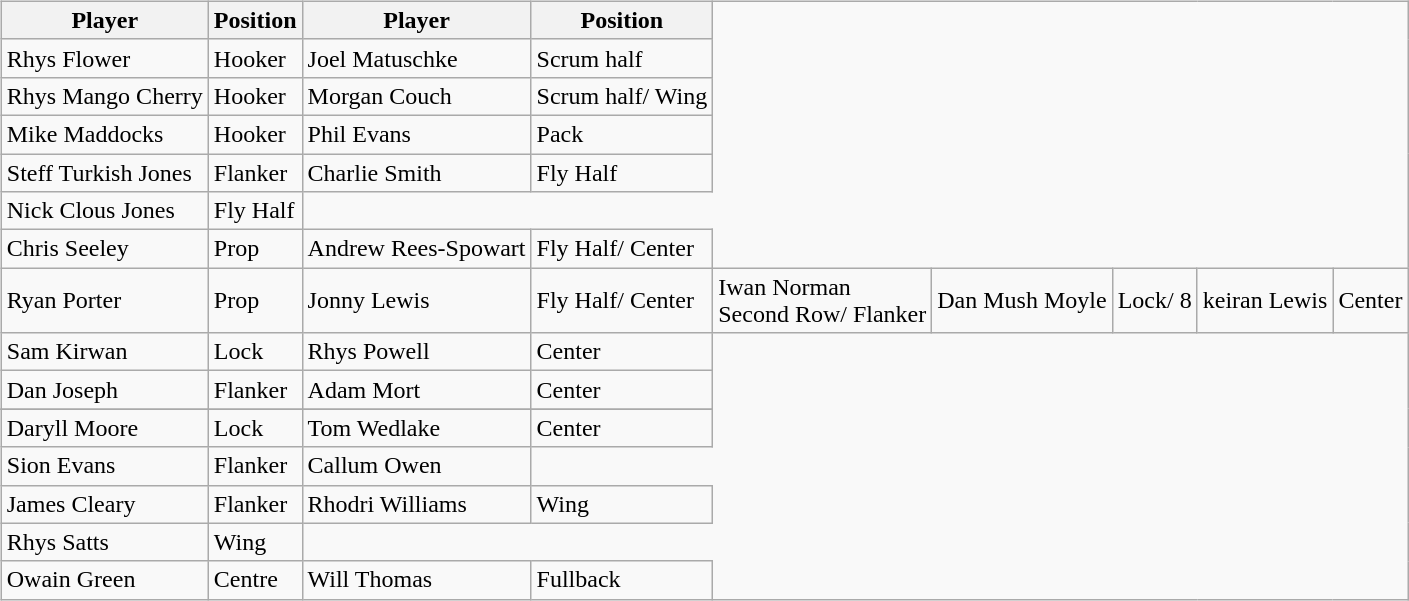<table>
<tr>
<td><br><table class="sortable wikitable jquery-tablesorter">
<tr>
<th>Player</th>
<th>Position</th>
<th>Player</th>
<th>Position</th>
</tr>
<tr>
<td>Rhys Flower</td>
<td>Hooker</td>
<td>Joel Matuschke</td>
<td>Scrum half</td>
</tr>
<tr>
<td>Rhys Mango Cherry</td>
<td>Hooker</td>
<td>Morgan Couch</td>
<td>Scrum half/ Wing</td>
</tr>
<tr>
<td>Mike Maddocks</td>
<td>Hooker</td>
<td>Phil Evans</td>
<td>Pack</td>
</tr>
<tr>
<td>Steff Turkish Jones</td>
<td>Flanker</td>
<td>Charlie Smith</td>
<td>Fly Half</td>
</tr>
<tr>
<td>Nick Clous Jones</td>
<td>Fly Half</td>
</tr>
<tr>
<td>Chris Seeley</td>
<td>Prop</td>
<td>Andrew Rees-Spowart</td>
<td>Fly Half/ Center</td>
</tr>
<tr>
<td>Ryan Porter</td>
<td>Prop</td>
<td>Jonny Lewis</td>
<td>Fly Half/ Center</td>
<td>Iwan Norman<br>Second Row/ Flanker</td>
<td>Dan Mush Moyle</td>
<td>Lock/ 8</td>
<td>keiran Lewis</td>
<td>Center</td>
</tr>
<tr>
<td>Sam Kirwan</td>
<td>Lock</td>
<td>Rhys Powell</td>
<td>Center</td>
</tr>
<tr>
<td>Dan Joseph</td>
<td>Flanker</td>
<td>Adam Mort</td>
<td>Center</td>
</tr>
<tr>
</tr>
<tr>
<td>Daryll Moore</td>
<td>Lock</td>
<td>Tom Wedlake</td>
<td>Center</td>
</tr>
<tr>
<td>Sion Evans</td>
<td>Flanker</td>
<td>Callum Owen</td>
</tr>
<tr>
<td>James Cleary</td>
<td>Flanker</td>
<td>Rhodri Williams</td>
<td>Wing</td>
</tr>
<tr>
<td>Rhys Satts</td>
<td>Wing</td>
</tr>
<tr>
<td>Owain Green</td>
<td>Centre</td>
<td>Will Thomas</td>
<td>Fullback</td>
</tr>
</table>
</td>
<td></td>
</tr>
</table>
